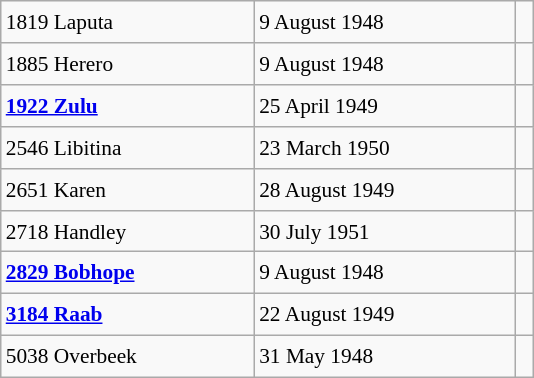<table class="wikitable" style="font-size: 89%; float: left; width: 25em; margin-right: 1em; height: 252px;">
<tr>
<td>1819 Laputa</td>
<td>9 August 1948</td>
<td></td>
</tr>
<tr>
<td>1885 Herero</td>
<td>9 August 1948</td>
<td></td>
</tr>
<tr>
<td><strong><a href='#'>1922 Zulu</a></strong></td>
<td>25 April 1949</td>
<td></td>
</tr>
<tr>
<td>2546 Libitina</td>
<td>23 March 1950</td>
<td></td>
</tr>
<tr>
<td>2651 Karen</td>
<td>28 August 1949</td>
<td></td>
</tr>
<tr>
<td>2718 Handley</td>
<td>30 July 1951</td>
<td></td>
</tr>
<tr>
<td><strong><a href='#'>2829 Bobhope</a></strong></td>
<td>9 August 1948</td>
<td></td>
</tr>
<tr>
<td><strong><a href='#'>3184 Raab</a></strong></td>
<td>22 August 1949</td>
<td></td>
</tr>
<tr>
<td>5038 Overbeek</td>
<td>31 May 1948</td>
<td></td>
</tr>
</table>
